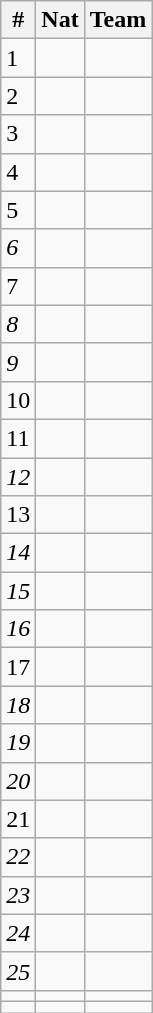<table class="wikitable sortable">
<tr>
<th>#</th>
<th>Nat</th>
<th>Team</th>
</tr>
<tr>
<td>1</td>
<td></td>
<td></td>
</tr>
<tr>
<td>2</td>
<td></td>
<td></td>
</tr>
<tr>
<td>3</td>
<td></td>
<td></td>
</tr>
<tr>
<td>4</td>
<td></td>
<td></td>
</tr>
<tr>
<td>5</td>
<td></td>
<td></td>
</tr>
<tr>
<td><em>6</em></td>
<td></td>
<td><em></em></td>
</tr>
<tr>
<td>7</td>
<td></td>
<td></td>
</tr>
<tr>
<td><em>8</em></td>
<td></td>
<td><em></em></td>
</tr>
<tr>
<td><em>9</em></td>
<td></td>
<td><em></em></td>
</tr>
<tr>
<td>10</td>
<td></td>
<td></td>
</tr>
<tr>
<td>11</td>
<td></td>
<td></td>
</tr>
<tr>
<td><em>12</em></td>
<td></td>
<td><em></em></td>
</tr>
<tr>
<td>13</td>
<td></td>
<td></td>
</tr>
<tr>
<td><em>14</em></td>
<td></td>
<td><em></em></td>
</tr>
<tr>
<td><em>15</em></td>
<td></td>
<td><em></em></td>
</tr>
<tr>
<td><em>16</em></td>
<td></td>
<td><em></em></td>
</tr>
<tr>
<td>17</td>
<td></td>
<td></td>
</tr>
<tr>
<td><em>18</em></td>
<td></td>
<td><em></em></td>
</tr>
<tr>
<td><em>19</em></td>
<td></td>
<td><em></em></td>
</tr>
<tr>
<td><em>20</em></td>
<td></td>
<td><em></em></td>
</tr>
<tr>
<td>21</td>
<td></td>
<td></td>
</tr>
<tr>
<td><em>22</em></td>
<td></td>
<td><em></em></td>
</tr>
<tr>
<td><em>23</em></td>
<td></td>
<td><em></em></td>
</tr>
<tr>
<td><em>24</em></td>
<td></td>
<td><em></em></td>
</tr>
<tr>
<td><em>25</em></td>
<td></td>
<td><em></em></td>
</tr>
<tr>
<td></td>
<td></td>
<td></td>
</tr>
<tr>
<td></td>
<td></td>
<td></td>
</tr>
</table>
